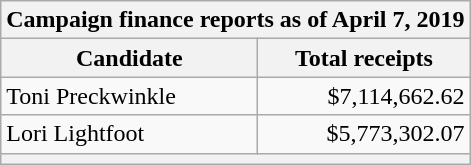<table class="wikitable sortable">
<tr>
<th colspan=4>Campaign finance reports as of April 7, 2019</th>
</tr>
<tr style="text-align:center;">
<th>Candidate</th>
<th>Total receipts</th>
</tr>
<tr>
<td>Toni Preckwinkle</td>
<td style="text-align:right;">$7,114,662.62</td>
</tr>
<tr>
<td>Lori Lightfoot</td>
<td style="text-align:right;">$5,773,302.07</td>
</tr>
<tr>
<th colspan="4"></th>
</tr>
</table>
